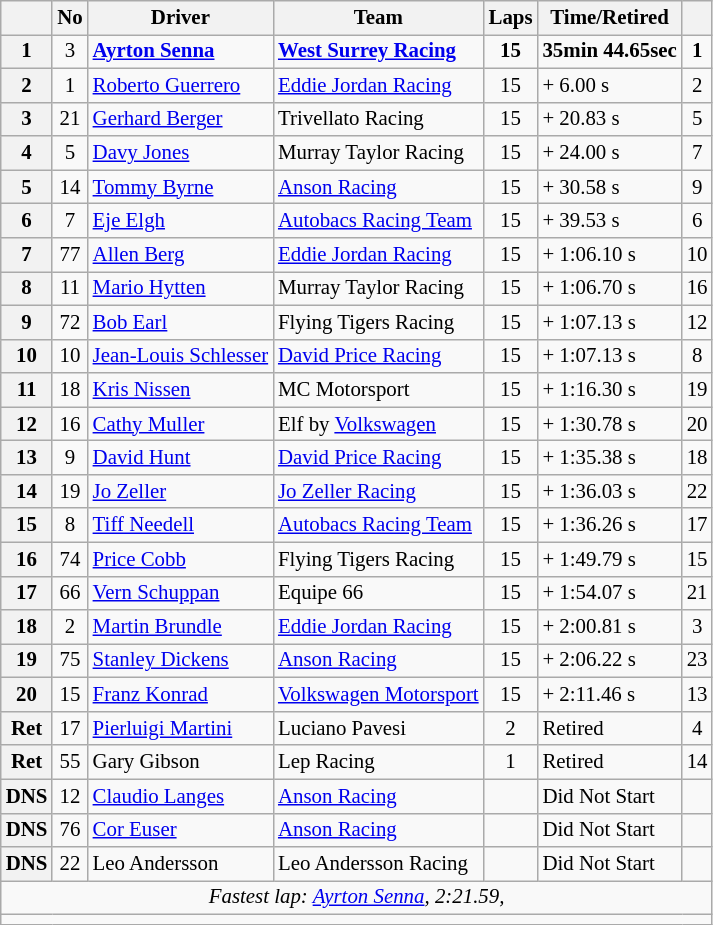<table class="wikitable" style="font-size: 87%;">
<tr>
<th></th>
<th>No</th>
<th>Driver</th>
<th>Team</th>
<th>Laps</th>
<th>Time/Retired</th>
<th></th>
</tr>
<tr>
<th>1</th>
<td align=center>3</td>
<td><strong> <a href='#'>Ayrton Senna</a></strong></td>
<td><strong><a href='#'>West Surrey Racing</a></strong></td>
<td align=center><strong>15</strong></td>
<td><strong>35min 44.65sec</strong></td>
<td align=center><strong>1</strong></td>
</tr>
<tr>
<th>2</th>
<td align=center>1</td>
<td> <a href='#'>Roberto Guerrero</a></td>
<td><a href='#'>Eddie Jordan Racing</a></td>
<td align=center>15</td>
<td>+ 6.00 s</td>
<td align=center>2</td>
</tr>
<tr>
<th>3</th>
<td align=center>21</td>
<td> <a href='#'>Gerhard Berger</a></td>
<td>Trivellato Racing</td>
<td align=center>15</td>
<td>+ 20.83 s</td>
<td align=center>5</td>
</tr>
<tr>
<th>4</th>
<td align=center>5</td>
<td> <a href='#'>Davy Jones</a></td>
<td>Murray Taylor Racing</td>
<td align=center>15</td>
<td>+ 24.00 s</td>
<td align=center>7</td>
</tr>
<tr>
<th>5</th>
<td align=center>14</td>
<td> <a href='#'>Tommy Byrne</a></td>
<td><a href='#'>Anson Racing</a></td>
<td align=center>15</td>
<td>+ 30.58 s</td>
<td align=center>9</td>
</tr>
<tr>
<th>6</th>
<td align=center>7</td>
<td> <a href='#'>Eje Elgh</a></td>
<td><a href='#'>Autobacs Racing Team</a></td>
<td align=center>15</td>
<td>+ 39.53 s</td>
<td align=center>6</td>
</tr>
<tr>
<th>7</th>
<td align=center>77</td>
<td> <a href='#'>Allen Berg</a></td>
<td><a href='#'>Eddie Jordan Racing</a></td>
<td align=center>15</td>
<td>+ 1:06.10 s</td>
<td align=center>10</td>
</tr>
<tr>
<th>8</th>
<td align=center>11</td>
<td> <a href='#'>Mario Hytten</a></td>
<td>Murray Taylor Racing</td>
<td align=center>15</td>
<td>+ 1:06.70 s</td>
<td align=center>16</td>
</tr>
<tr>
<th>9</th>
<td align=center>72</td>
<td> <a href='#'>Bob Earl</a></td>
<td>Flying Tigers Racing</td>
<td align=center>15</td>
<td>+ 1:07.13 s</td>
<td align=center>12</td>
</tr>
<tr>
<th>10</th>
<td align=center>10</td>
<td> <a href='#'>Jean-Louis Schlesser</a></td>
<td><a href='#'>David Price Racing</a></td>
<td align=center>15</td>
<td>+ 1:07.13 s</td>
<td align=center>8</td>
</tr>
<tr>
<th>11</th>
<td align=center>18</td>
<td> <a href='#'>Kris Nissen</a></td>
<td>MC Motorsport</td>
<td align=center>15</td>
<td>+ 1:16.30 s</td>
<td align=center>19</td>
</tr>
<tr>
<th>12</th>
<td align=center>16</td>
<td> <a href='#'>Cathy Muller</a></td>
<td>Elf by <a href='#'>Volkswagen</a></td>
<td align=center>15</td>
<td>+ 1:30.78 s</td>
<td align=center>20</td>
</tr>
<tr>
<th>13</th>
<td align=center>9</td>
<td> <a href='#'>David Hunt</a></td>
<td><a href='#'>David Price Racing</a></td>
<td align=center>15</td>
<td>+ 1:35.38 s</td>
<td align=center>18</td>
</tr>
<tr>
<th>14</th>
<td align=center>19</td>
<td> <a href='#'>Jo Zeller</a></td>
<td><a href='#'>Jo Zeller Racing</a></td>
<td align=center>15</td>
<td>+ 1:36.03 s</td>
<td align=center>22</td>
</tr>
<tr>
<th>15</th>
<td align=center>8</td>
<td> <a href='#'>Tiff Needell</a></td>
<td><a href='#'>Autobacs Racing Team</a></td>
<td align=center>15</td>
<td>+ 1:36.26 s</td>
<td align=center>17</td>
</tr>
<tr>
<th>16</th>
<td align=center>74</td>
<td> <a href='#'>Price Cobb</a></td>
<td>Flying Tigers Racing</td>
<td align=center>15</td>
<td>+ 1:49.79 s</td>
<td align=center>15</td>
</tr>
<tr>
<th>17</th>
<td align=center>66</td>
<td> <a href='#'>Vern Schuppan</a></td>
<td>Equipe 66</td>
<td align=center>15</td>
<td>+ 1:54.07 s</td>
<td align=center>21</td>
</tr>
<tr>
<th>18</th>
<td align=center>2</td>
<td> <a href='#'>Martin Brundle</a></td>
<td><a href='#'>Eddie Jordan Racing</a></td>
<td align=center>15</td>
<td>+ 2:00.81 s</td>
<td align=center>3</td>
</tr>
<tr>
<th>19</th>
<td align=center>75</td>
<td> <a href='#'>Stanley Dickens</a></td>
<td><a href='#'>Anson Racing</a></td>
<td align=center>15</td>
<td>+ 2:06.22 s</td>
<td align=center>23</td>
</tr>
<tr>
<th>20</th>
<td align=center>15</td>
<td> <a href='#'>Franz Konrad</a></td>
<td><a href='#'>Volkswagen Motorsport</a></td>
<td align=center>15</td>
<td>+ 2:11.46 s</td>
<td align=center>13</td>
</tr>
<tr>
<th>Ret</th>
<td align=center>17</td>
<td> <a href='#'>Pierluigi Martini</a></td>
<td>Luciano Pavesi</td>
<td align=center>2</td>
<td>Retired</td>
<td align=center>4</td>
</tr>
<tr>
<th>Ret</th>
<td align=center>55</td>
<td> Gary Gibson</td>
<td>Lep Racing</td>
<td align=center>1</td>
<td>Retired</td>
<td align=center>14</td>
</tr>
<tr>
<th>DNS</th>
<td align=center>12</td>
<td> <a href='#'>Claudio Langes</a></td>
<td><a href='#'>Anson Racing</a></td>
<td align=center></td>
<td>Did Not Start</td>
<td align=center></td>
</tr>
<tr>
<th>DNS</th>
<td align=center>76</td>
<td> <a href='#'>Cor Euser</a></td>
<td><a href='#'>Anson Racing</a></td>
<td align=center></td>
<td>Did Not Start</td>
<td align=center></td>
</tr>
<tr>
<th>DNS</th>
<td align=center>22</td>
<td> Leo Andersson</td>
<td>Leo Andersson Racing</td>
<td align=center></td>
<td>Did Not Start</td>
<td align=center></td>
</tr>
<tr>
<td colspan=7 align=center><em>Fastest lap:  <a href='#'>Ayrton Senna</a>, 2:21.59, </em></td>
</tr>
<tr>
<td colspan=7></td>
</tr>
</table>
